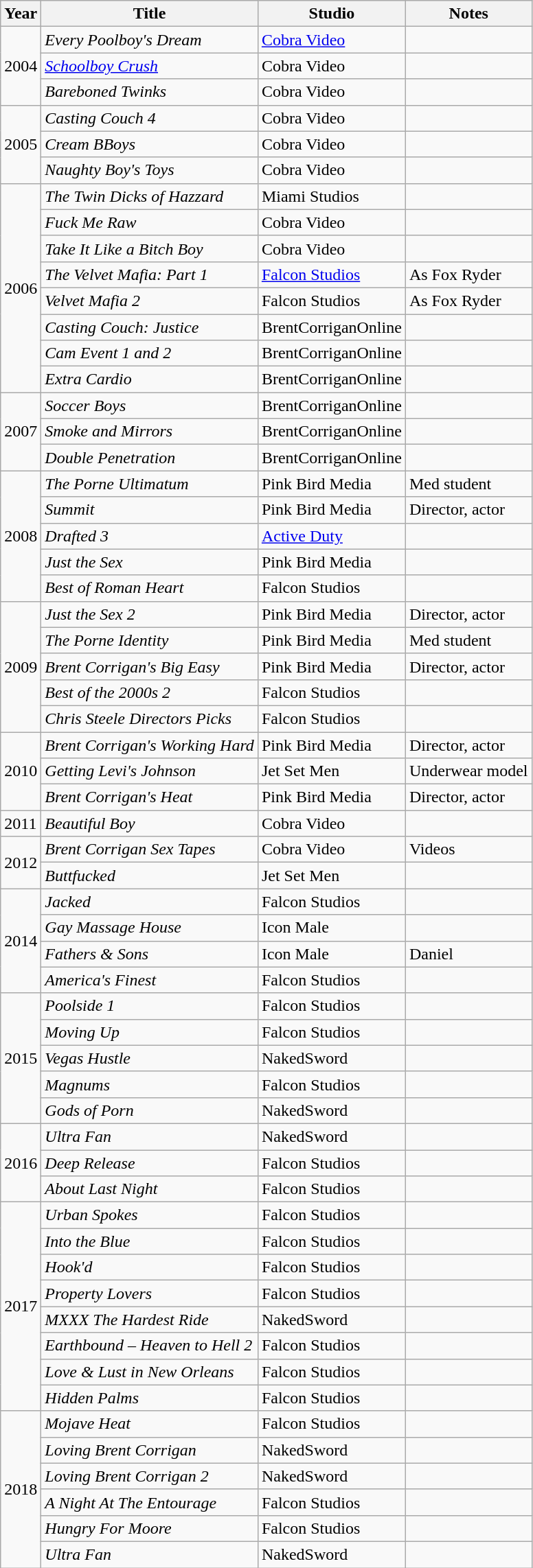<table class="wikitable">
<tr>
<th>Year</th>
<th>Title</th>
<th>Studio</th>
<th>Notes</th>
</tr>
<tr>
<td rowspan="3">2004</td>
<td><em>Every Poolboy's Dream</em></td>
<td><a href='#'>Cobra Video</a></td>
<td></td>
</tr>
<tr>
<td><em><a href='#'>Schoolboy Crush</a></em></td>
<td>Cobra Video</td>
<td></td>
</tr>
<tr>
<td><em>Bareboned Twinks</em></td>
<td>Cobra Video</td>
<td></td>
</tr>
<tr>
<td rowspan="3">2005</td>
<td><em>Casting Couch 4</em></td>
<td>Cobra Video</td>
<td></td>
</tr>
<tr>
<td><em>Cream BBoys</em></td>
<td>Cobra Video</td>
<td></td>
</tr>
<tr>
<td><em>Naughty Boy's Toys</em></td>
<td>Cobra Video</td>
<td></td>
</tr>
<tr>
<td rowspan="8">2006</td>
<td><em>The Twin Dicks of Hazzard</em></td>
<td>Miami Studios</td>
<td></td>
</tr>
<tr>
<td><em>Fuck Me Raw</em></td>
<td>Cobra Video</td>
<td></td>
</tr>
<tr>
<td><em>Take It Like a Bitch Boy</em></td>
<td>Cobra Video</td>
<td></td>
</tr>
<tr>
<td><em>The Velvet Mafia: Part 1</em></td>
<td><a href='#'>Falcon Studios</a></td>
<td>As Fox Ryder</td>
</tr>
<tr>
<td><em>Velvet Mafia 2</em></td>
<td>Falcon Studios</td>
<td>As Fox Ryder</td>
</tr>
<tr>
<td><em>Casting Couch: Justice</em></td>
<td>BrentCorriganOnline</td>
<td></td>
</tr>
<tr>
<td><em>Cam Event 1 and 2</em></td>
<td>BrentCorriganOnline</td>
<td></td>
</tr>
<tr>
<td><em>Extra Cardio</em></td>
<td>BrentCorriganOnline</td>
<td></td>
</tr>
<tr>
<td rowspan="3">2007</td>
<td><em>Soccer Boys</em></td>
<td>BrentCorriganOnline</td>
<td></td>
</tr>
<tr>
<td><em>Smoke and Mirrors</em></td>
<td>BrentCorriganOnline</td>
<td></td>
</tr>
<tr>
<td><em>Double Penetration</em></td>
<td>BrentCorriganOnline</td>
<td></td>
</tr>
<tr>
<td rowspan="5">2008</td>
<td><em>The Porne Ultimatum</em></td>
<td>Pink Bird Media</td>
<td>Med student</td>
</tr>
<tr>
<td><em>Summit</em></td>
<td>Pink Bird Media</td>
<td>Director, actor</td>
</tr>
<tr>
<td><em>Drafted 3</em></td>
<td><a href='#'>Active Duty</a></td>
<td></td>
</tr>
<tr>
<td><em>Just the Sex</em></td>
<td>Pink Bird Media</td>
<td></td>
</tr>
<tr>
<td><em>Best of Roman Heart</em></td>
<td>Falcon Studios</td>
<td></td>
</tr>
<tr>
<td rowspan="5">2009</td>
<td><em>Just the Sex 2</em></td>
<td>Pink Bird Media</td>
<td>Director, actor</td>
</tr>
<tr>
<td><em>The Porne Identity</em></td>
<td>Pink Bird Media</td>
<td>Med student</td>
</tr>
<tr>
<td><em>Brent Corrigan's Big Easy</em></td>
<td>Pink Bird Media</td>
<td>Director, actor</td>
</tr>
<tr>
<td><em>Best of the 2000s 2</em></td>
<td>Falcon Studios</td>
<td></td>
</tr>
<tr>
<td><em>Chris Steele Directors Picks</em></td>
<td>Falcon Studios</td>
<td></td>
</tr>
<tr>
<td rowspan="3">2010</td>
<td><em>Brent Corrigan's Working Hard</em></td>
<td>Pink Bird Media</td>
<td>Director, actor</td>
</tr>
<tr>
<td><em>Getting Levi's Johnson</em></td>
<td>Jet Set Men</td>
<td>Underwear model</td>
</tr>
<tr>
<td><em>Brent Corrigan's Heat</em></td>
<td>Pink Bird Media</td>
<td>Director, actor</td>
</tr>
<tr>
<td>2011</td>
<td><em>Beautiful Boy</em></td>
<td>Cobra Video</td>
<td></td>
</tr>
<tr>
<td rowspan="2">2012</td>
<td><em>Brent Corrigan Sex Tapes</em></td>
<td>Cobra Video</td>
<td>Videos</td>
</tr>
<tr>
<td><em>Buttfucked</em></td>
<td>Jet Set Men</td>
<td></td>
</tr>
<tr>
<td rowspan="4">2014</td>
<td><em>Jacked</em></td>
<td>Falcon Studios</td>
<td></td>
</tr>
<tr>
<td><em>Gay Massage House</em></td>
<td>Icon Male</td>
<td></td>
</tr>
<tr>
<td><em>Fathers & Sons</em></td>
<td>Icon Male</td>
<td>Daniel</td>
</tr>
<tr>
<td><em>America's Finest</em></td>
<td>Falcon Studios</td>
<td></td>
</tr>
<tr>
<td rowspan="5">2015</td>
<td><em>Poolside 1</em></td>
<td>Falcon Studios</td>
<td></td>
</tr>
<tr>
<td><em>Moving Up</em></td>
<td>Falcon Studios</td>
<td></td>
</tr>
<tr>
<td><em>Vegas Hustle</em></td>
<td>NakedSword</td>
<td></td>
</tr>
<tr>
<td><em>Magnums</em></td>
<td>Falcon Studios</td>
<td></td>
</tr>
<tr>
<td><em>Gods of Porn</em></td>
<td>NakedSword</td>
<td></td>
</tr>
<tr>
<td rowspan="3">2016</td>
<td><em>Ultra Fan</em></td>
<td>NakedSword</td>
<td></td>
</tr>
<tr>
<td><em>Deep Release</em></td>
<td>Falcon Studios</td>
<td></td>
</tr>
<tr>
<td><em>About Last Night</em></td>
<td>Falcon Studios</td>
<td></td>
</tr>
<tr>
<td rowspan="8">2017</td>
<td><em>Urban Spokes</em></td>
<td>Falcon Studios</td>
<td></td>
</tr>
<tr>
<td><em>Into the Blue</em></td>
<td>Falcon Studios</td>
<td></td>
</tr>
<tr>
<td><em>Hook'd</em></td>
<td>Falcon Studios</td>
<td></td>
</tr>
<tr>
<td><em>Property Lovers</em></td>
<td>Falcon Studios</td>
<td></td>
</tr>
<tr>
<td><em>MXXX The Hardest Ride</em></td>
<td>NakedSword</td>
<td></td>
</tr>
<tr>
<td><em>Earthbound – Heaven to Hell 2</em></td>
<td>Falcon Studios</td>
<td></td>
</tr>
<tr>
<td><em>Love & Lust in New Orleans</em></td>
<td>Falcon Studios</td>
<td></td>
</tr>
<tr>
<td><em>Hidden Palms</em></td>
<td>Falcon Studios</td>
<td></td>
</tr>
<tr>
<td rowspan="6">2018</td>
<td><em>Mojave Heat</em></td>
<td>Falcon Studios</td>
<td></td>
</tr>
<tr>
<td><em>Loving Brent Corrigan</em></td>
<td>NakedSword</td>
<td></td>
</tr>
<tr>
<td><em>Loving Brent Corrigan 2</em></td>
<td>NakedSword</td>
<td></td>
</tr>
<tr>
<td><em>A Night At The Entourage</em></td>
<td>Falcon Studios</td>
<td></td>
</tr>
<tr>
<td><em>Hungry For Moore</em></td>
<td>Falcon Studios</td>
<td></td>
</tr>
<tr>
<td><em>Ultra Fan</em></td>
<td>NakedSword</td>
<td></td>
</tr>
</table>
